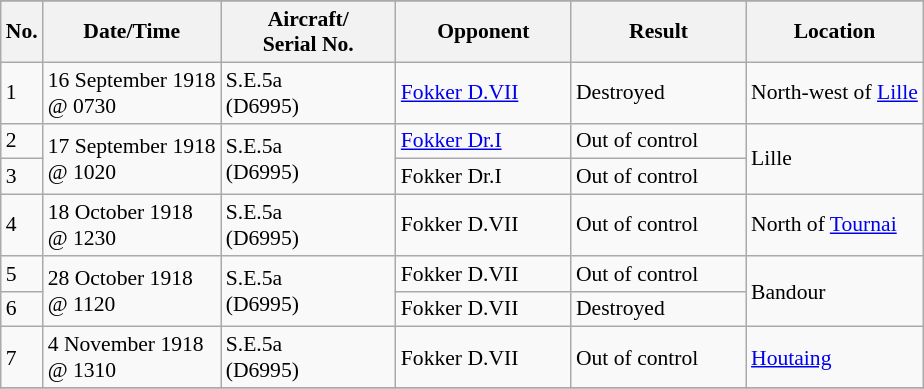<table class="wikitable" style="font-size:90%;">
<tr>
</tr>
<tr>
<th>No.</th>
<th>Date/Time</th>
<th width="110">Aircraft/<br>Serial No.</th>
<th width="110">Opponent</th>
<th width="110">Result</th>
<th>Location</th>
</tr>
<tr>
<td>1</td>
<td>16 September 1918<br>@ 0730</td>
<td>S.E.5a<br>(D6995)</td>
<td><a href='#'>Fokker D.VII</a></td>
<td>Destroyed</td>
<td>North-west of <a href='#'>Lille</a></td>
</tr>
<tr>
<td>2</td>
<td rowspan="2">17 September 1918<br>@ 1020</td>
<td rowspan="2">S.E.5a<br>(D6995)</td>
<td><a href='#'>Fokker Dr.I</a></td>
<td>Out of control</td>
<td rowspan="2">Lille</td>
</tr>
<tr>
<td>3</td>
<td>Fokker Dr.I</td>
<td>Out of control</td>
</tr>
<tr>
<td>4</td>
<td>18 October 1918<br>@ 1230</td>
<td>S.E.5a<br>(D6995)</td>
<td>Fokker D.VII</td>
<td>Out of control</td>
<td>North of <a href='#'>Tournai</a></td>
</tr>
<tr>
<td>5</td>
<td rowspan="2">28 October 1918<br>@ 1120</td>
<td rowspan="2">S.E.5a<br>(D6995)</td>
<td>Fokker D.VII</td>
<td>Out of control</td>
<td rowspan="2">Bandour</td>
</tr>
<tr>
<td>6</td>
<td>Fokker D.VII</td>
<td>Destroyed</td>
</tr>
<tr>
<td>7</td>
<td>4 November 1918<br>@ 1310</td>
<td>S.E.5a<br>(D6995)</td>
<td>Fokker D.VII</td>
<td>Out of control</td>
<td><a href='#'>Houtaing</a></td>
</tr>
<tr>
</tr>
</table>
